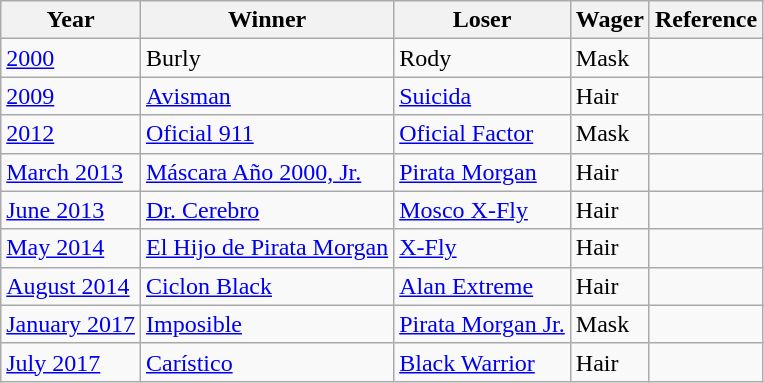<table text-align: left;" class="wikitable sortable">
<tr>
<th>Year</th>
<th>Winner</th>
<th>Loser</th>
<th>Wager</th>
<th>Reference</th>
</tr>
<tr>
<td><a href='#'>2000</a></td>
<td>Burly</td>
<td>Rody</td>
<td>Mask</td>
<td></td>
</tr>
<tr>
<td><a href='#'>2009</a></td>
<td><a href='#'>Avisman</a></td>
<td><a href='#'>Suicida</a></td>
<td>Hair</td>
<td></td>
</tr>
<tr>
<td><a href='#'>2012</a></td>
<td><a href='#'>Oficial 911</a></td>
<td><a href='#'>Oficial Factor</a></td>
<td>Mask</td>
<td></td>
</tr>
<tr>
<td><a href='#'>March 2013</a></td>
<td><a href='#'>Máscara Año 2000, Jr.</a></td>
<td><a href='#'>Pirata Morgan</a></td>
<td>Hair</td>
<td></td>
</tr>
<tr>
<td><a href='#'>June 2013</a></td>
<td><a href='#'>Dr. Cerebro</a></td>
<td><a href='#'>Mosco X-Fly</a></td>
<td>Hair</td>
<td></td>
</tr>
<tr>
<td><a href='#'>May 2014</a></td>
<td><a href='#'>El Hijo de Pirata Morgan</a></td>
<td><a href='#'>X-Fly</a></td>
<td>Hair</td>
<td></td>
</tr>
<tr>
<td><a href='#'>August 2014</a></td>
<td><a href='#'>Ciclon Black</a></td>
<td><a href='#'>Alan Extreme</a></td>
<td>Hair</td>
<td></td>
</tr>
<tr>
<td><a href='#'>January 2017</a></td>
<td><a href='#'>Imposible</a></td>
<td><a href='#'>Pirata Morgan Jr.</a></td>
<td>Mask</td>
<td></td>
</tr>
<tr>
<td><a href='#'>July 2017</a></td>
<td><a href='#'>Carístico</a></td>
<td><a href='#'>Black Warrior</a></td>
<td>Hair</td>
<td></td>
</tr>
</table>
